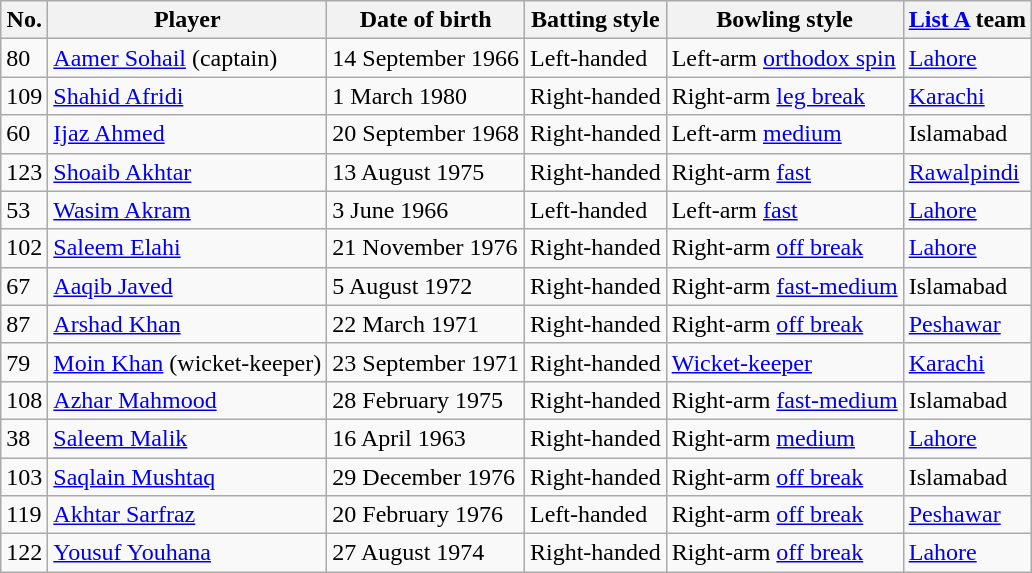<table class="wikitable">
<tr>
<th>No.</th>
<th>Player</th>
<th>Date of birth</th>
<th>Batting style</th>
<th>Bowling style</th>
<th><a href='#'>List A</a> team</th>
</tr>
<tr>
<td>80</td>
<td><a href='#'>Aamer Sohail</a> (captain)</td>
<td>14 September 1966</td>
<td>Left-handed</td>
<td>Left-arm <a href='#'>orthodox spin</a></td>
<td><a href='#'>Lahore</a></td>
</tr>
<tr>
<td>109</td>
<td><a href='#'>Shahid Afridi</a></td>
<td>1 March 1980</td>
<td>Right-handed</td>
<td>Right-arm <a href='#'>leg break</a></td>
<td><a href='#'>Karachi</a></td>
</tr>
<tr>
<td>60</td>
<td><a href='#'>Ijaz Ahmed</a></td>
<td>20 September 1968</td>
<td>Right-handed</td>
<td>Left-arm <a href='#'>medium</a></td>
<td>Islamabad</td>
</tr>
<tr>
<td>123</td>
<td><a href='#'>Shoaib Akhtar</a></td>
<td>13 August 1975</td>
<td>Right-handed</td>
<td>Right-arm <a href='#'>fast</a></td>
<td><a href='#'>Rawalpindi</a></td>
</tr>
<tr>
<td>53</td>
<td><a href='#'>Wasim Akram</a></td>
<td>3 June 1966</td>
<td>Left-handed</td>
<td>Left-arm <a href='#'>fast</a></td>
<td><a href='#'>Lahore</a></td>
</tr>
<tr>
<td>102</td>
<td><a href='#'>Saleem Elahi</a></td>
<td>21 November 1976</td>
<td>Right-handed</td>
<td>Right-arm <a href='#'>off break</a></td>
<td><a href='#'>Lahore</a></td>
</tr>
<tr>
<td>67</td>
<td><a href='#'>Aaqib Javed</a></td>
<td>5 August 1972</td>
<td>Right-handed</td>
<td>Right-arm <a href='#'>fast-medium</a></td>
<td>Islamabad</td>
</tr>
<tr>
<td>87</td>
<td><a href='#'>Arshad Khan</a></td>
<td>22 March 1971</td>
<td>Right-handed</td>
<td>Right-arm <a href='#'>off break</a></td>
<td><a href='#'>Peshawar</a></td>
</tr>
<tr>
<td>79</td>
<td><a href='#'>Moin Khan</a> (wicket-keeper)</td>
<td>23 September 1971</td>
<td>Right-handed</td>
<td><a href='#'>Wicket-keeper</a></td>
<td><a href='#'>Karachi</a></td>
</tr>
<tr>
<td>108</td>
<td><a href='#'>Azhar Mahmood</a></td>
<td>28 February 1975</td>
<td>Right-handed</td>
<td>Right-arm <a href='#'>fast-medium</a></td>
<td>Islamabad</td>
</tr>
<tr>
<td>38</td>
<td><a href='#'>Saleem Malik</a></td>
<td>16 April 1963</td>
<td>Right-handed</td>
<td>Right-arm <a href='#'>medium</a></td>
<td><a href='#'>Lahore</a></td>
</tr>
<tr>
<td>103</td>
<td><a href='#'>Saqlain Mushtaq</a></td>
<td>29 December 1976</td>
<td>Right-handed</td>
<td>Right-arm <a href='#'>off break</a></td>
<td>Islamabad</td>
</tr>
<tr>
<td>119</td>
<td><a href='#'>Akhtar Sarfraz</a></td>
<td>20 February 1976</td>
<td>Left-handed</td>
<td>Right-arm <a href='#'>off break</a></td>
<td><a href='#'>Peshawar</a></td>
</tr>
<tr>
<td>122</td>
<td><a href='#'>Yousuf Youhana</a></td>
<td>27 August 1974</td>
<td>Right-handed</td>
<td>Right-arm <a href='#'>off break</a></td>
<td><a href='#'>Lahore</a></td>
</tr>
</table>
